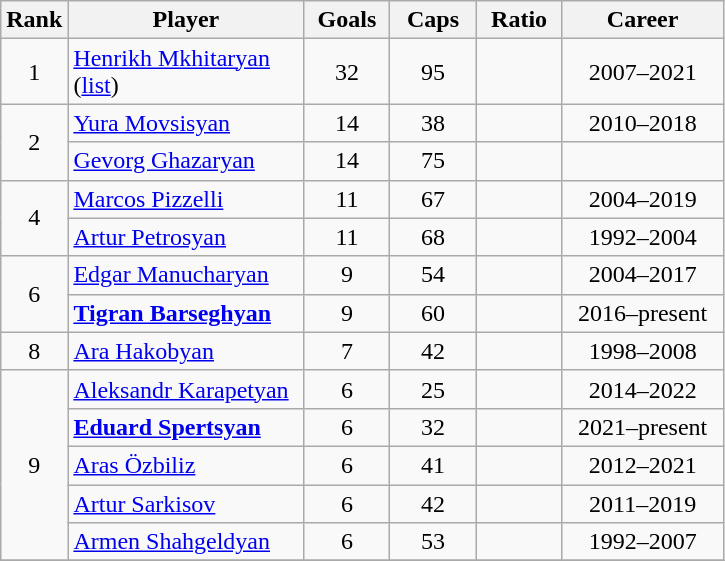<table class="wikitable sortable" style="text-align: center;">
<tr>
<th width=30px>Rank</th>
<th style="width:150px;">Player</th>
<th width=50px>Goals</th>
<th width=50px>Caps</th>
<th width=50px>Ratio</th>
<th style="width:100px;">Career</th>
</tr>
<tr>
<td>1</td>
<td align=left><a href='#'>Henrikh Mkhitaryan</a> (<a href='#'>list</a>)</td>
<td>32</td>
<td>95</td>
<td></td>
<td>2007–2021</td>
</tr>
<tr>
<td rowspan=2>2</td>
<td align=left><a href='#'>Yura Movsisyan</a></td>
<td>14</td>
<td>38</td>
<td></td>
<td>2010–2018</td>
</tr>
<tr>
<td align=left><a href='#'>Gevorg Ghazaryan</a></td>
<td>14</td>
<td>75</td>
<td></td>
<td></td>
</tr>
<tr>
<td rowspan=2>4</td>
<td align=left><a href='#'>Marcos Pizzelli</a></td>
<td>11</td>
<td>67</td>
<td></td>
<td>2004–2019</td>
</tr>
<tr>
<td align=left><a href='#'>Artur Petrosyan</a></td>
<td>11</td>
<td>68</td>
<td></td>
<td>1992–2004</td>
</tr>
<tr>
<td rowspan=2>6</td>
<td align=left><a href='#'>Edgar Manucharyan</a></td>
<td>9</td>
<td>54</td>
<td></td>
<td>2004–2017</td>
</tr>
<tr>
<td align=left><strong><a href='#'>Tigran Barseghyan</a></strong></td>
<td>9</td>
<td>60</td>
<td></td>
<td>2016–present</td>
</tr>
<tr>
<td>8</td>
<td align=left><a href='#'>Ara Hakobyan</a></td>
<td>7</td>
<td>42</td>
<td></td>
<td>1998–2008</td>
</tr>
<tr>
<td rowspan=5>9</td>
<td align=left><a href='#'>Aleksandr Karapetyan</a></td>
<td>6</td>
<td>25</td>
<td></td>
<td>2014–2022</td>
</tr>
<tr>
<td align=left><strong><a href='#'>Eduard Spertsyan</a></strong></td>
<td>6</td>
<td>32</td>
<td></td>
<td>2021–present</td>
</tr>
<tr>
<td align=left><a href='#'>Aras Özbiliz</a></td>
<td>6</td>
<td>41</td>
<td></td>
<td>2012–2021</td>
</tr>
<tr>
<td align=left><a href='#'>Artur Sarkisov</a></td>
<td>6</td>
<td>42</td>
<td></td>
<td>2011–2019</td>
</tr>
<tr>
<td align=left><a href='#'>Armen Shahgeldyan</a></td>
<td>6</td>
<td>53</td>
<td></td>
<td>1992–2007</td>
</tr>
<tr>
</tr>
</table>
